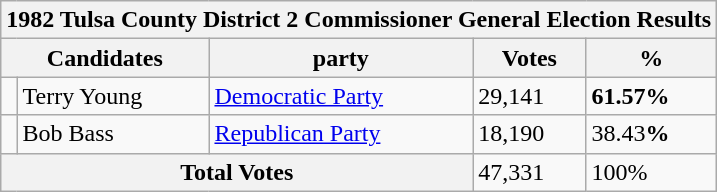<table class="wikitable">
<tr>
<th colspan="5"><strong>1982 Tulsa County District 2 Commissioner General  Election Results</strong></th>
</tr>
<tr>
<th colspan="2">Candidates</th>
<th>party</th>
<th>Votes</th>
<th>%</th>
</tr>
<tr>
<td></td>
<td>Terry Young</td>
<td><a href='#'>Democratic Party</a></td>
<td>29,141</td>
<td><strong>61.57%</strong></td>
</tr>
<tr>
<td></td>
<td>Bob Bass</td>
<td><a href='#'>Republican Party</a></td>
<td>18,190</td>
<td>38.43<strong>%</strong></td>
</tr>
<tr>
<th colspan="3"><strong>Total Votes</strong></th>
<td>47,331</td>
<td>100%</td>
</tr>
</table>
